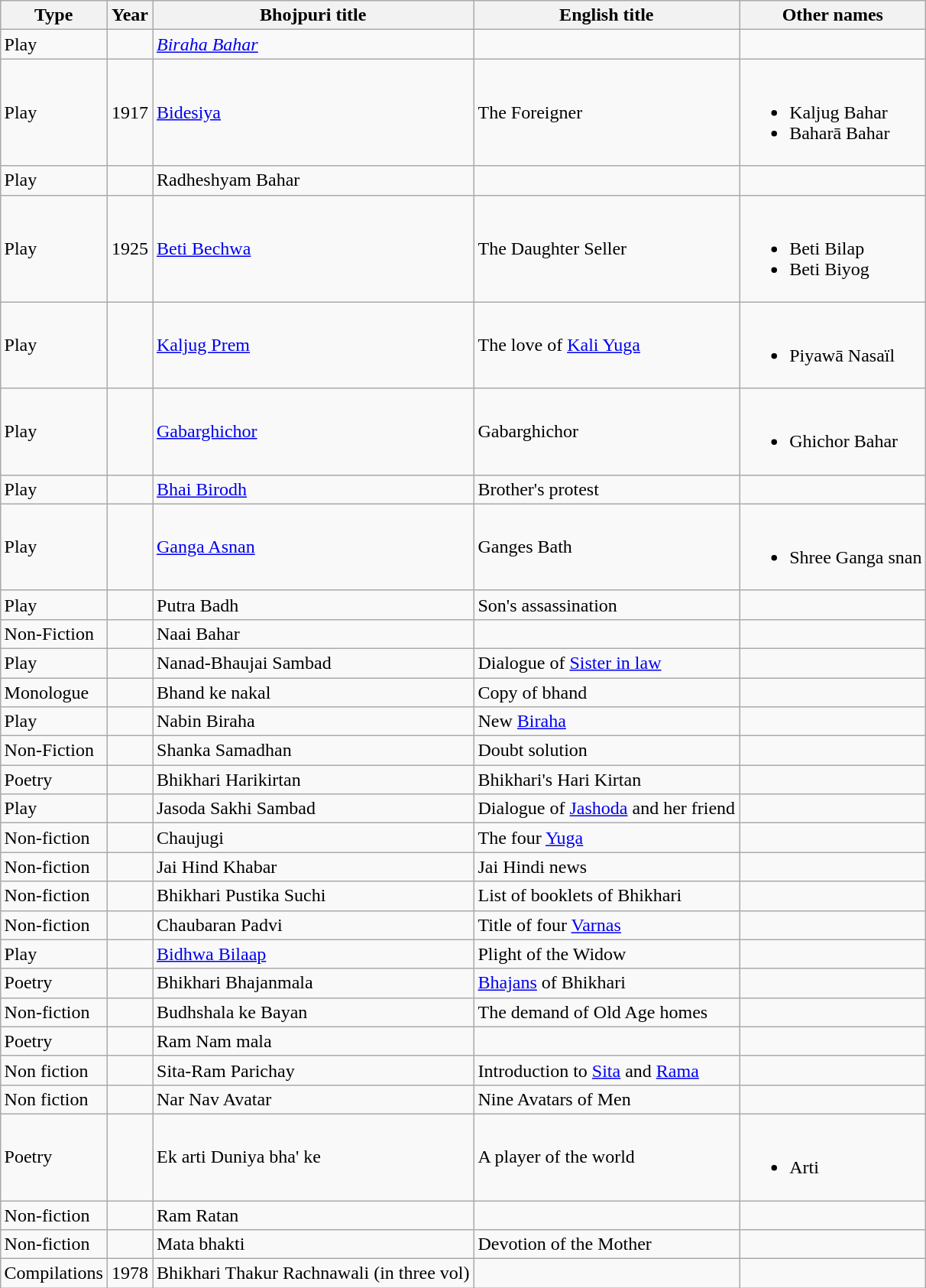<table class="wikitable sortable" style="margin: 1em auto 1em auto;">
<tr>
<th scope="col">Type</th>
<th scope="col">Year</th>
<th scope="col">Bhojpuri title</th>
<th scope="col">English title</th>
<th>Other names</th>
</tr>
<tr>
<td>Play</td>
<td></td>
<td><em><a href='#'>Biraha Bahar</a></em></td>
<td></td>
<td></td>
</tr>
<tr>
<td>Play</td>
<td>1917</td>
<td><a href='#'>Bidesiya</a></td>
<td>The Foreigner</td>
<td><br><ul><li>Kaljug Bahar</li><li>Baharā Bahar</li></ul></td>
</tr>
<tr>
<td>Play</td>
<td></td>
<td>Radheshyam Bahar</td>
<td></td>
<td></td>
</tr>
<tr>
<td>Play</td>
<td>1925</td>
<td><a href='#'>Beti Bechwa</a></td>
<td>The Daughter Seller</td>
<td><br><ul><li>Beti Bilap</li><li>Beti Biyog</li></ul></td>
</tr>
<tr>
<td>Play</td>
<td></td>
<td><a href='#'>Kaljug Prem</a></td>
<td>The love of <a href='#'>Kali Yuga</a></td>
<td><br><ul><li>Piyawā Nasaïl</li></ul></td>
</tr>
<tr>
<td>Play</td>
<td></td>
<td><a href='#'>Gabarghichor</a></td>
<td>Gabarghichor</td>
<td><br><ul><li>Ghichor Bahar</li></ul></td>
</tr>
<tr>
<td>Play</td>
<td></td>
<td><a href='#'>Bhai Birodh</a></td>
<td>Brother's protest</td>
<td></td>
</tr>
<tr>
<td>Play</td>
<td></td>
<td><a href='#'>Ganga Asnan</a></td>
<td>Ganges Bath</td>
<td><br><ul><li>Shree Ganga snan</li></ul></td>
</tr>
<tr>
<td>Play</td>
<td></td>
<td>Putra Badh</td>
<td>Son's assassination</td>
<td></td>
</tr>
<tr>
<td>Non-Fiction</td>
<td></td>
<td>Naai Bahar</td>
<td></td>
<td></td>
</tr>
<tr>
<td>Play</td>
<td></td>
<td>Nanad-Bhaujai Sambad</td>
<td>Dialogue of <a href='#'>Sister in law</a></td>
<td></td>
</tr>
<tr>
<td>Monologue</td>
<td></td>
<td>Bhand ke nakal</td>
<td>Copy of bhand</td>
<td></td>
</tr>
<tr>
<td>Play</td>
<td></td>
<td>Nabin Biraha</td>
<td>New <a href='#'>Biraha</a></td>
<td></td>
</tr>
<tr>
<td>Non-Fiction</td>
<td></td>
<td>Shanka Samadhan</td>
<td>Doubt solution</td>
<td></td>
</tr>
<tr>
<td>Poetry</td>
<td></td>
<td>Bhikhari Harikirtan</td>
<td>Bhikhari's Hari Kirtan</td>
<td></td>
</tr>
<tr>
<td>Play</td>
<td></td>
<td>Jasoda Sakhi Sambad</td>
<td>Dialogue of <a href='#'>Jashoda</a> and her friend</td>
<td></td>
</tr>
<tr>
<td>Non-fiction</td>
<td></td>
<td>Chaujugi</td>
<td>The four <a href='#'>Yuga</a></td>
<td></td>
</tr>
<tr>
<td>Non-fiction</td>
<td></td>
<td>Jai Hind Khabar</td>
<td>Jai Hindi news</td>
<td></td>
</tr>
<tr>
<td>Non-fiction</td>
<td></td>
<td>Bhikhari Pustika Suchi</td>
<td>List of booklets of Bhikhari</td>
<td></td>
</tr>
<tr>
<td>Non-fiction</td>
<td></td>
<td>Chaubaran Padvi</td>
<td>Title of four <a href='#'>Varnas</a></td>
<td></td>
</tr>
<tr>
<td>Play</td>
<td></td>
<td><a href='#'>Bidhwa Bilaap</a></td>
<td>Plight of the Widow</td>
<td></td>
</tr>
<tr>
<td>Poetry</td>
<td></td>
<td>Bhikhari Bhajanmala</td>
<td><a href='#'>Bhajans</a> of Bhikhari</td>
<td></td>
</tr>
<tr>
<td>Non-fiction</td>
<td></td>
<td>Budhshala ke Bayan</td>
<td>The demand of Old Age homes</td>
<td></td>
</tr>
<tr>
<td>Poetry</td>
<td></td>
<td>Ram Nam mala</td>
<td></td>
<td></td>
</tr>
<tr>
<td>Non fiction</td>
<td></td>
<td>Sita-Ram Parichay</td>
<td>Introduction to <a href='#'>Sita</a> and <a href='#'>Rama</a></td>
<td></td>
</tr>
<tr>
<td>Non fiction</td>
<td></td>
<td>Nar Nav Avatar</td>
<td>Nine Avatars of Men</td>
<td></td>
</tr>
<tr>
<td>Poetry</td>
<td></td>
<td>Ek arti Duniya bha' ke</td>
<td>A player of the world</td>
<td><br><ul><li>Arti</li></ul></td>
</tr>
<tr>
<td>Non-fiction</td>
<td></td>
<td>Ram Ratan</td>
<td></td>
<td></td>
</tr>
<tr>
<td>Non-fiction</td>
<td></td>
<td>Mata bhakti</td>
<td>Devotion of the Mother</td>
<td></td>
</tr>
<tr>
<td>Compilations</td>
<td>1978</td>
<td>Bhikhari Thakur Rachnawali (in three vol)</td>
<td></td>
<td></td>
</tr>
</table>
